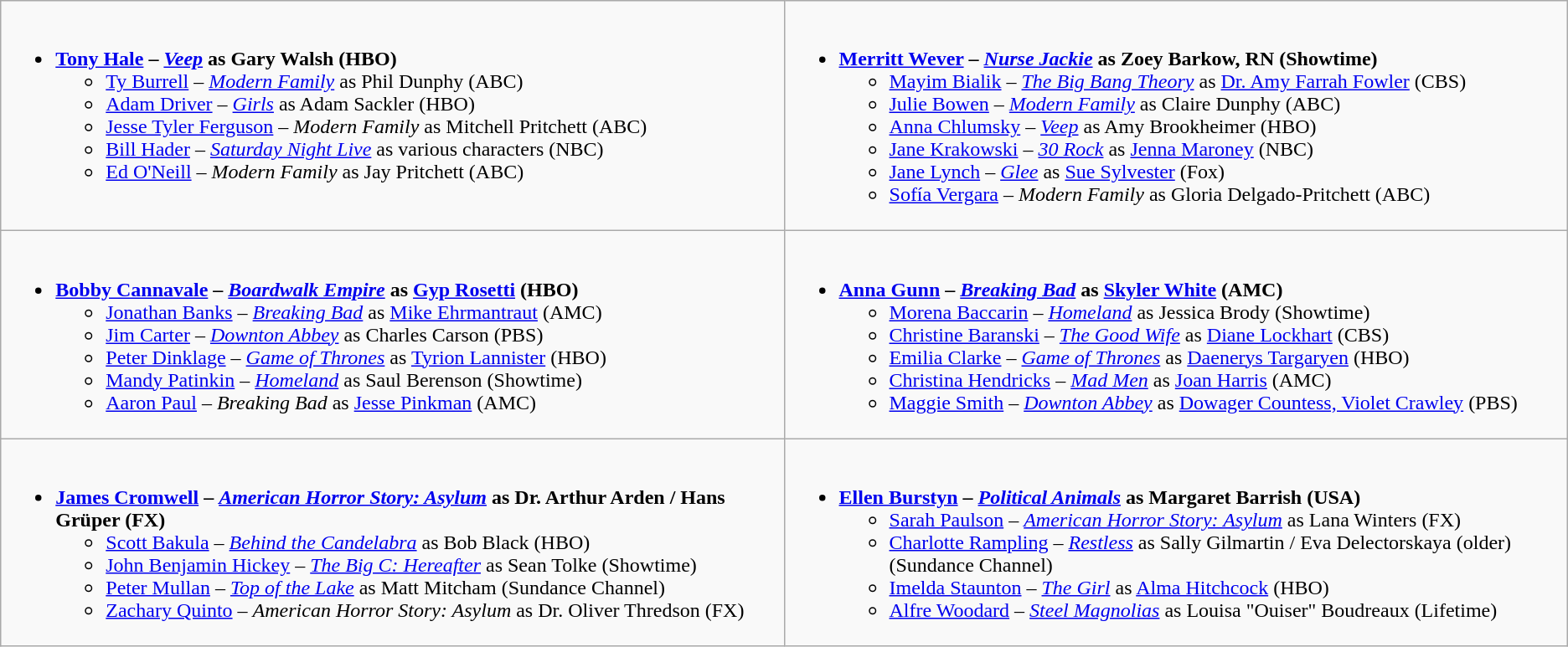<table class="wikitable">
<tr>
<td style="vertical-align:top;" width="50%"><br><ul><li><strong><a href='#'>Tony Hale</a> – <em><a href='#'>Veep</a></em> as Gary Walsh (HBO)</strong><ul><li><a href='#'>Ty Burrell</a> – <em><a href='#'>Modern Family</a></em> as Phil Dunphy (ABC)</li><li><a href='#'>Adam Driver</a> – <em><a href='#'>Girls</a></em> as Adam Sackler (HBO)</li><li><a href='#'>Jesse Tyler Ferguson</a> – <em>Modern Family</em> as Mitchell Pritchett (ABC)</li><li><a href='#'>Bill Hader</a> – <em><a href='#'>Saturday Night Live</a></em> as various characters (NBC)</li><li><a href='#'>Ed O'Neill</a> – <em>Modern Family</em> as Jay Pritchett (ABC)</li></ul></li></ul></td>
<td style="vertical-align:top;" width="50%"><br><ul><li><strong><a href='#'>Merritt Wever</a> – <em><a href='#'>Nurse Jackie</a></em> as Zoey Barkow, RN (Showtime)</strong><ul><li><a href='#'>Mayim Bialik</a> – <em><a href='#'>The Big Bang Theory</a></em> as <a href='#'>Dr. Amy Farrah Fowler</a> (CBS)</li><li><a href='#'>Julie Bowen</a> – <em><a href='#'>Modern Family</a></em> as Claire Dunphy (ABC)</li><li><a href='#'>Anna Chlumsky</a> – <em><a href='#'>Veep</a></em> as Amy Brookheimer (HBO)</li><li><a href='#'>Jane Krakowski</a> – <em><a href='#'>30 Rock</a></em> as <a href='#'>Jenna Maroney</a> (NBC)</li><li><a href='#'>Jane Lynch</a> – <em><a href='#'>Glee</a></em> as <a href='#'>Sue Sylvester</a> (Fox)</li><li><a href='#'>Sofía Vergara</a> – <em>Modern Family</em> as Gloria Delgado-Pritchett (ABC)</li></ul></li></ul></td>
</tr>
<tr>
<td style="vertical-align:top;" width="50%"><br><ul><li><strong><a href='#'>Bobby Cannavale</a> – <em><a href='#'>Boardwalk Empire</a></em> as <a href='#'>Gyp Rosetti</a> (HBO)</strong><ul><li><a href='#'>Jonathan Banks</a> – <em><a href='#'>Breaking Bad</a></em> as <a href='#'>Mike Ehrmantraut</a> (AMC)</li><li><a href='#'>Jim Carter</a> – <em><a href='#'>Downton Abbey</a></em> as Charles Carson (PBS)</li><li><a href='#'>Peter Dinklage</a> – <em><a href='#'>Game of Thrones</a></em> as <a href='#'>Tyrion Lannister</a> (HBO)</li><li><a href='#'>Mandy Patinkin</a> – <em><a href='#'>Homeland</a></em> as Saul Berenson (Showtime)</li><li><a href='#'>Aaron Paul</a> – <em>Breaking Bad</em> as <a href='#'>Jesse Pinkman</a> (AMC)</li></ul></li></ul></td>
<td style="vertical-align:top;" width="50%"><br><ul><li><strong><a href='#'>Anna Gunn</a> – <em><a href='#'>Breaking Bad</a></em> as <a href='#'>Skyler White</a> (AMC)</strong><ul><li><a href='#'>Morena Baccarin</a> – <em><a href='#'>Homeland</a></em> as Jessica Brody (Showtime)</li><li><a href='#'>Christine Baranski</a> – <em><a href='#'>The Good Wife</a></em> as <a href='#'>Diane Lockhart</a> (CBS)</li><li><a href='#'>Emilia Clarke</a> – <em><a href='#'>Game of Thrones</a></em> as <a href='#'>Daenerys Targaryen</a> (HBO)</li><li><a href='#'>Christina Hendricks</a> – <em><a href='#'>Mad Men</a></em> as <a href='#'>Joan Harris</a> (AMC)</li><li><a href='#'>Maggie Smith</a> – <em><a href='#'>Downton Abbey</a></em> as <a href='#'>Dowager Countess, Violet Crawley</a> (PBS)</li></ul></li></ul></td>
</tr>
<tr>
<td style="vertical-align:top;" width="50%"><br><ul><li><strong><a href='#'>James Cromwell</a> – <em><a href='#'>American Horror Story: Asylum</a></em> as Dr. Arthur Arden / Hans Grüper (FX)</strong><ul><li><a href='#'>Scott Bakula</a> – <em><a href='#'>Behind the Candelabra</a></em> as Bob Black (HBO)</li><li><a href='#'>John Benjamin Hickey</a> – <em><a href='#'>The Big C: Hereafter</a></em> as Sean Tolke (Showtime)</li><li><a href='#'>Peter Mullan</a> – <em><a href='#'>Top of the Lake</a></em> as Matt Mitcham (Sundance Channel)</li><li><a href='#'>Zachary Quinto</a> – <em>American Horror Story: Asylum</em> as Dr. Oliver Thredson (FX)</li></ul></li></ul></td>
<td style="vertical-align:top;" width="50%"><br><ul><li><strong><a href='#'>Ellen Burstyn</a> – <em><a href='#'>Political Animals</a></em> as Margaret Barrish (USA)</strong><ul><li><a href='#'>Sarah Paulson</a> – <em><a href='#'>American Horror Story: Asylum</a></em> as Lana Winters (FX)</li><li><a href='#'>Charlotte Rampling</a> – <em><a href='#'>Restless</a></em> as Sally Gilmartin / Eva Delectorskaya (older) (Sundance Channel)</li><li><a href='#'>Imelda Staunton</a> – <em><a href='#'>The Girl</a></em> as <a href='#'>Alma Hitchcock</a> (HBO)</li><li><a href='#'>Alfre Woodard</a> – <em><a href='#'>Steel Magnolias</a></em> as Louisa "Ouiser" Boudreaux (Lifetime)</li></ul></li></ul></td>
</tr>
</table>
